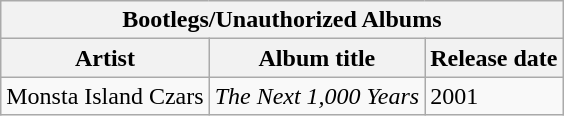<table class="wikitable">
<tr>
<th colspan=3>Bootlegs/Unauthorized Albums</th>
</tr>
<tr>
<th>Artist</th>
<th>Album title</th>
<th>Release date</th>
</tr>
<tr>
<td>Monsta Island Czars</td>
<td><em>The Next 1,000 Years</em></td>
<td>2001</td>
</tr>
</table>
